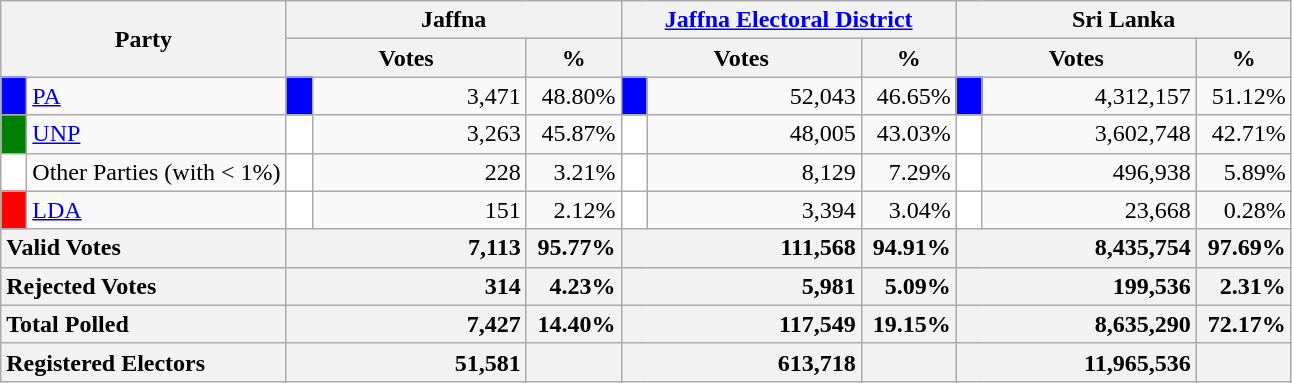<table class="wikitable">
<tr>
<th colspan="2" width="144px"rowspan="2">Party</th>
<th colspan="3" width="216px">Jaffna</th>
<th colspan="3" width="216px"><a href='#'>Jaffna Electoral District</a></th>
<th colspan="3" width="216px">Sri Lanka</th>
</tr>
<tr>
<th colspan="2" width="144px">Votes</th>
<th>%</th>
<th colspan="2" width="144px">Votes</th>
<th>%</th>
<th colspan="2" width="144px">Votes</th>
<th>%</th>
</tr>
<tr>
<td style="background-color:blue;" width="10px"></td>
<td style="text-align:left;"><a href='#'>PA</a></td>
<td style="background-color:blue;" width="10px"></td>
<td style="text-align:right;">3,471</td>
<td style="text-align:right;">48.80%</td>
<td style="background-color:blue;" width="10px"></td>
<td style="text-align:right;">52,043</td>
<td style="text-align:right;">46.65%</td>
<td style="background-color:blue;" width="10px"></td>
<td style="text-align:right;">4,312,157</td>
<td style="text-align:right;">51.12%</td>
</tr>
<tr>
<td style="background-color:green;" width="10px"></td>
<td style="text-align:left;"><a href='#'>UNP</a></td>
<td style="background-color:white;" width="10px"></td>
<td style="text-align:right;">3,263</td>
<td style="text-align:right;">45.87%</td>
<td style="background-color:white;" width="10px"></td>
<td style="text-align:right;">48,005</td>
<td style="text-align:right;">43.03%</td>
<td style="background-color:white;" width="10px"></td>
<td style="text-align:right;">3,602,748</td>
<td style="text-align:right;">42.71%</td>
</tr>
<tr>
<td style="background-color:white;" width="10px"></td>
<td style="text-align:left;">Other Parties (with < 1%)</td>
<td style="background-color:white;" width="10px"></td>
<td style="text-align:right;">228</td>
<td style="text-align:right;">3.21%</td>
<td style="background-color:white;" width="10px"></td>
<td style="text-align:right;">8,129</td>
<td style="text-align:right;">7.29%</td>
<td style="background-color:white;" width="10px"></td>
<td style="text-align:right;">496,938</td>
<td style="text-align:right;">5.89%</td>
</tr>
<tr>
<td style="background-color:red;" width="10px"></td>
<td style="text-align:left;"><a href='#'>LDA</a></td>
<td style="background-color:white;" width="10px"></td>
<td style="text-align:right;">151</td>
<td style="text-align:right;">2.12%</td>
<td style="background-color:white;" width="10px"></td>
<td style="text-align:right;">3,394</td>
<td style="text-align:right;">3.04%</td>
<td style="background-color:white;" width="10px"></td>
<td style="text-align:right;">23,668</td>
<td style="text-align:right;">0.28%</td>
</tr>
<tr>
<th colspan="2" width="144px"style="text-align:left;">Valid Votes</th>
<th style="text-align:right;"colspan="2" width="144px">7,113</th>
<th style="text-align:right;">95.77%</th>
<th style="text-align:right;"colspan="2" width="144px">111,568</th>
<th style="text-align:right;">94.91%</th>
<th style="text-align:right;"colspan="2" width="144px">8,435,754</th>
<th style="text-align:right;">97.69%</th>
</tr>
<tr>
<th colspan="2" width="144px"style="text-align:left;">Rejected Votes</th>
<th style="text-align:right;"colspan="2" width="144px">314</th>
<th style="text-align:right;">4.23%</th>
<th style="text-align:right;"colspan="2" width="144px">5,981</th>
<th style="text-align:right;">5.09%</th>
<th style="text-align:right;"colspan="2" width="144px">199,536</th>
<th style="text-align:right;">2.31%</th>
</tr>
<tr>
<th colspan="2" width="144px"style="text-align:left;">Total Polled</th>
<th style="text-align:right;"colspan="2" width="144px">7,427</th>
<th style="text-align:right;">14.40%</th>
<th style="text-align:right;"colspan="2" width="144px">117,549</th>
<th style="text-align:right;">19.15%</th>
<th style="text-align:right;"colspan="2" width="144px">8,635,290</th>
<th style="text-align:right;">72.17%</th>
</tr>
<tr>
<th colspan="2" width="144px"style="text-align:left;">Registered Electors</th>
<th style="text-align:right;"colspan="2" width="144px">51,581</th>
<th></th>
<th style="text-align:right;"colspan="2" width="144px">613,718</th>
<th></th>
<th style="text-align:right;"colspan="2" width="144px">11,965,536</th>
<th></th>
</tr>
</table>
